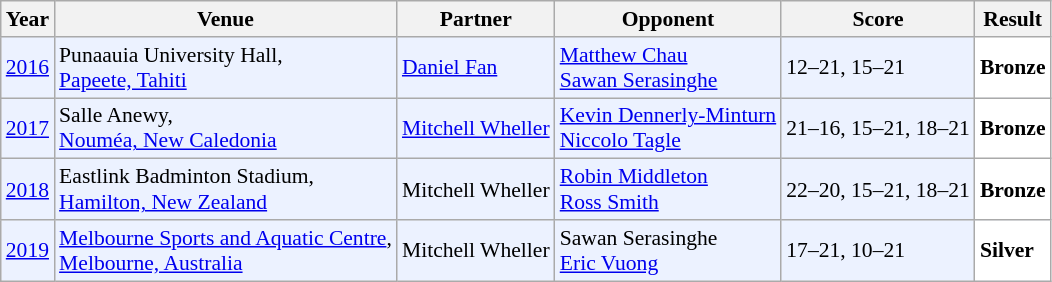<table class="sortable wikitable" style="font-size: 90%;">
<tr>
<th>Year</th>
<th>Venue</th>
<th>Partner</th>
<th>Opponent</th>
<th>Score</th>
<th>Result</th>
</tr>
<tr style="background:#ECF2FF">
<td align="center"><a href='#'>2016</a></td>
<td align="left">Punaauia University Hall,<br><a href='#'>Papeete, Tahiti</a></td>
<td align="left"> <a href='#'>Daniel Fan</a></td>
<td align="left"> <a href='#'>Matthew Chau</a><br> <a href='#'>Sawan Serasinghe</a></td>
<td align="left">12–21, 15–21</td>
<td align="left" bgcolor="#ffffff"> <strong>Bronze</strong></td>
</tr>
<tr style="background:#ECF2FF">
<td align="center"><a href='#'>2017</a></td>
<td align="left">Salle Anewy,<br><a href='#'>Nouméa, New Caledonia</a></td>
<td align="left"> <a href='#'>Mitchell Wheller</a></td>
<td align="left"> <a href='#'>Kevin Dennerly-Minturn</a><br> <a href='#'>Niccolo Tagle</a></td>
<td align="left">21–16, 15–21, 18–21</td>
<td align="left" bgcolor="#ffffff"> <strong>Bronze</strong></td>
</tr>
<tr style="background:#ECF2FF">
<td align="center"><a href='#'>2018</a></td>
<td align="left">Eastlink Badminton Stadium,<br><a href='#'>Hamilton, New Zealand</a></td>
<td align="left"> Mitchell Wheller</td>
<td align="left"> <a href='#'>Robin Middleton</a><br> <a href='#'>Ross Smith</a></td>
<td align="left">22–20, 15–21, 18–21</td>
<td align="left" bgcolor="#ffffff"> <strong>Bronze</strong></td>
</tr>
<tr style="background:#ECF2FF">
<td align="center"><a href='#'>2019</a></td>
<td align="left"><a href='#'>Melbourne Sports and Aquatic Centre</a>,<br><a href='#'>Melbourne, Australia</a></td>
<td align="left"> Mitchell Wheller</td>
<td align="left"> Sawan Serasinghe<br> <a href='#'>Eric Vuong</a></td>
<td align="left">17–21, 10–21</td>
<td align="left" bgcolor="#ffffff"> <strong>Silver</strong></td>
</tr>
</table>
